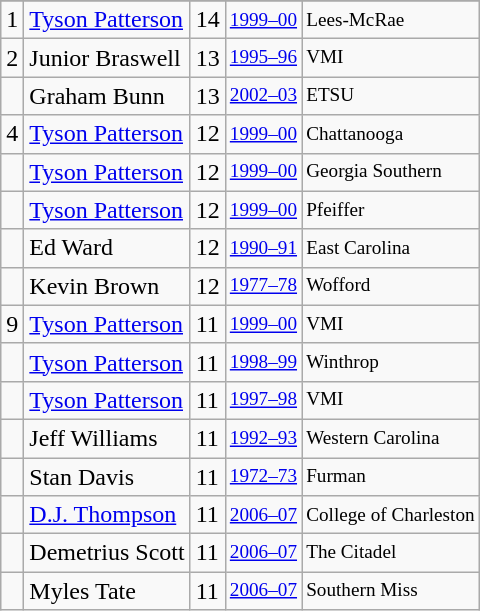<table class="wikitable">
<tr>
</tr>
<tr>
<td>1</td>
<td><a href='#'>Tyson Patterson</a></td>
<td>14</td>
<td style="font-size:80%;"><a href='#'>1999–00</a></td>
<td style="font-size:80%;">Lees-McRae</td>
</tr>
<tr>
<td>2</td>
<td>Junior Braswell</td>
<td>13</td>
<td style="font-size:80%;"><a href='#'>1995–96</a></td>
<td style="font-size:80%;">VMI</td>
</tr>
<tr>
<td></td>
<td>Graham Bunn</td>
<td>13</td>
<td style="font-size:80%;"><a href='#'>2002–03</a></td>
<td style="font-size:80%;">ETSU</td>
</tr>
<tr>
<td>4</td>
<td><a href='#'>Tyson Patterson</a></td>
<td>12</td>
<td style="font-size:80%;"><a href='#'>1999–00</a></td>
<td style="font-size:80%;">Chattanooga</td>
</tr>
<tr>
<td></td>
<td><a href='#'>Tyson Patterson</a></td>
<td>12</td>
<td style="font-size:80%;"><a href='#'>1999–00</a></td>
<td style="font-size:80%;">Georgia Southern</td>
</tr>
<tr>
<td></td>
<td><a href='#'>Tyson Patterson</a></td>
<td>12</td>
<td style="font-size:80%;"><a href='#'>1999–00</a></td>
<td style="font-size:80%;">Pfeiffer</td>
</tr>
<tr>
<td></td>
<td>Ed Ward</td>
<td>12</td>
<td style="font-size:80%;"><a href='#'>1990–91</a></td>
<td style="font-size:80%;">East Carolina</td>
</tr>
<tr>
<td></td>
<td>Kevin Brown</td>
<td>12</td>
<td style="font-size:80%;"><a href='#'>1977–78</a></td>
<td style="font-size:80%;">Wofford</td>
</tr>
<tr>
<td>9</td>
<td><a href='#'>Tyson Patterson</a></td>
<td>11</td>
<td style="font-size:80%;"><a href='#'>1999–00</a></td>
<td style="font-size:80%;">VMI</td>
</tr>
<tr>
<td></td>
<td><a href='#'>Tyson Patterson</a></td>
<td>11</td>
<td style="font-size:80%;"><a href='#'>1998–99</a></td>
<td style="font-size:80%;">Winthrop</td>
</tr>
<tr>
<td></td>
<td><a href='#'>Tyson Patterson</a></td>
<td>11</td>
<td style="font-size:80%;"><a href='#'>1997–98</a></td>
<td style="font-size:80%;">VMI</td>
</tr>
<tr>
<td></td>
<td>Jeff Williams</td>
<td>11</td>
<td style="font-size:80%;"><a href='#'>1992–93</a></td>
<td style="font-size:80%;">Western Carolina</td>
</tr>
<tr>
<td></td>
<td>Stan Davis</td>
<td>11</td>
<td style="font-size:80%;"><a href='#'>1972–73</a></td>
<td style="font-size:80%;">Furman</td>
</tr>
<tr>
<td></td>
<td><a href='#'>D.J. Thompson</a></td>
<td>11</td>
<td style="font-size:80%;"><a href='#'>2006–07</a></td>
<td style="font-size:80%;">College of Charleston</td>
</tr>
<tr>
<td></td>
<td>Demetrius Scott</td>
<td>11</td>
<td style="font-size:80%;"><a href='#'>2006–07</a></td>
<td style="font-size:80%;">The Citadel</td>
</tr>
<tr>
<td></td>
<td>Myles Tate</td>
<td>11</td>
<td style="font-size:80%;"><a href='#'>2006–07</a></td>
<td style="font-size:80%;">Southern Miss</td>
</tr>
</table>
